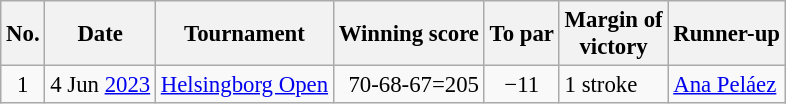<table class="wikitable " style="font-size:95%;">
<tr>
<th>No.</th>
<th>Date</th>
<th>Tournament</th>
<th>Winning score</th>
<th>To par</th>
<th>Margin of<br>victory</th>
<th>Runner-up</th>
</tr>
<tr>
<td align=center>1</td>
<td align=right>4 Jun <a href='#'>2023</a></td>
<td><a href='#'>Helsingborg Open</a></td>
<td align=right>70-68-67=205</td>
<td align=center>−11</td>
<td>1 stroke</td>
<td> <a href='#'>Ana Peláez</a></td>
</tr>
</table>
